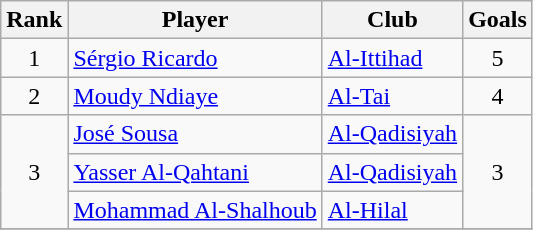<table class="wikitable sortable" style="text-align:center">
<tr>
<th>Rank</th>
<th>Player</th>
<th>Club</th>
<th>Goals</th>
</tr>
<tr>
<td>1</td>
<td align="left"> <a href='#'>Sérgio Ricardo</a></td>
<td align="left"><a href='#'>Al-Ittihad</a></td>
<td>5</td>
</tr>
<tr>
<td>2</td>
<td align="left"> <a href='#'>Moudy Ndiaye</a></td>
<td align="left"><a href='#'>Al-Tai</a></td>
<td>4</td>
</tr>
<tr>
<td rowspan=3>3</td>
<td align="left"> <a href='#'>José Sousa</a></td>
<td align="left"><a href='#'>Al-Qadisiyah</a></td>
<td rowspan=3>3</td>
</tr>
<tr>
<td align="left"> <a href='#'>Yasser Al-Qahtani</a></td>
<td align="left"><a href='#'>Al-Qadisiyah</a></td>
</tr>
<tr>
<td align="left"> <a href='#'>Mohammad Al-Shalhoub</a></td>
<td align="left"><a href='#'>Al-Hilal</a></td>
</tr>
<tr>
</tr>
</table>
